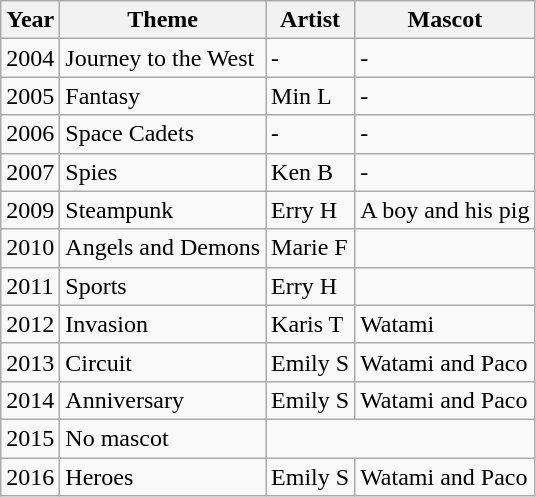<table class="wikitable" border="1">
<tr>
<th>Year</th>
<th>Theme</th>
<th>Artist</th>
<th>Mascot</th>
</tr>
<tr>
<td>2004</td>
<td>Journey to the West</td>
<td>-</td>
<td>-</td>
</tr>
<tr>
<td>2005</td>
<td>Fantasy</td>
<td>Min L</td>
<td>-</td>
</tr>
<tr>
<td>2006</td>
<td>Space Cadets</td>
<td>-</td>
<td>-</td>
</tr>
<tr>
<td>2007</td>
<td>Spies</td>
<td>Ken B</td>
<td>-</td>
</tr>
<tr>
<td>2009</td>
<td>Steampunk</td>
<td>Erry H</td>
<td>A boy and his pig</td>
</tr>
<tr>
<td>2010</td>
<td>Angels and Demons</td>
<td>Marie F</td>
<td></td>
</tr>
<tr>
<td>2011</td>
<td>Sports</td>
<td>Erry H</td>
<td></td>
</tr>
<tr>
<td>2012</td>
<td>Invasion</td>
<td>Karis T</td>
<td>Watami</td>
</tr>
<tr>
<td>2013</td>
<td>Circuit</td>
<td>Emily S</td>
<td>Watami and Paco</td>
</tr>
<tr>
<td>2014</td>
<td>Anniversary</td>
<td>Emily S</td>
<td>Watami and Paco</td>
</tr>
<tr>
<td>2015</td>
<td>No mascot</td>
</tr>
<tr>
<td>2016</td>
<td>Heroes</td>
<td>Emily S</td>
<td>Watami and Paco</td>
</tr>
</table>
